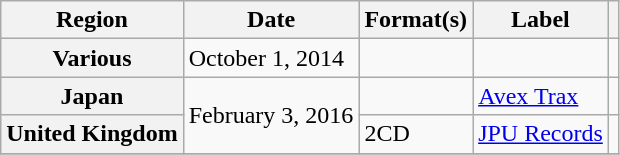<table class="wikitable plainrowheaders">
<tr>
<th scope="col">Region</th>
<th scope="col">Date</th>
<th scope="col">Format(s)</th>
<th scope="col">Label</th>
<th scope="col"></th>
</tr>
<tr>
<th scope="row">Various</th>
<td>October 1, 2014</td>
<td></td>
<td></td>
<td></td>
</tr>
<tr>
<th scope="row">Japan</th>
<td rowspan="2">February 3, 2016</td>
<td></td>
<td><a href='#'>Avex Trax</a></td>
<td></td>
</tr>
<tr>
<th scope="row">United Kingdom</th>
<td>2CD</td>
<td><a href='#'>JPU Records</a></td>
<td></td>
</tr>
<tr>
</tr>
</table>
